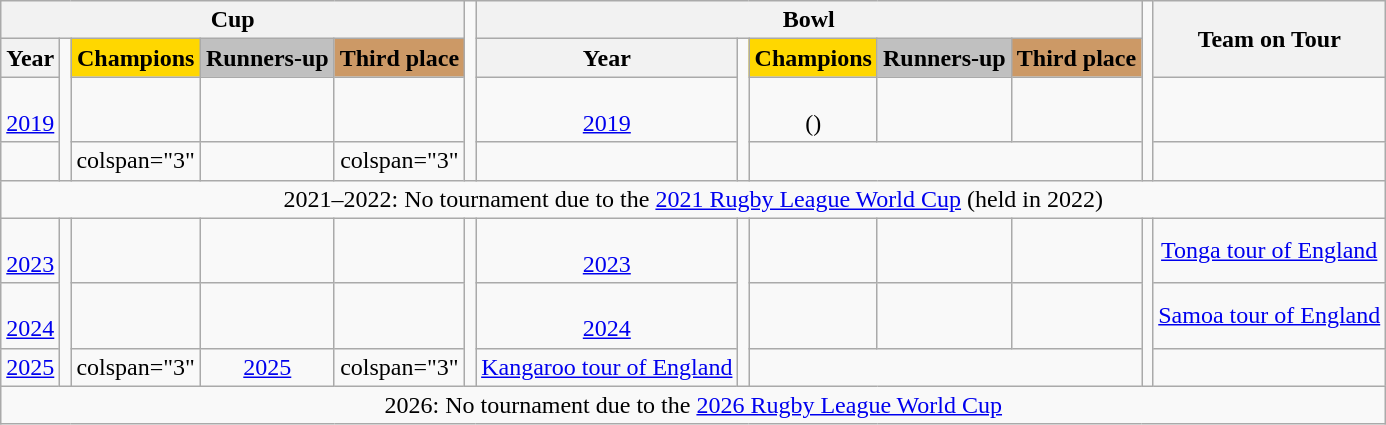<table class="wikitable" style="text-align:center;">
<tr>
<th colspan="5">Cup</th>
<td rowspan="4"></td>
<th colspan="5">Bowl</th>
<td rowspan="4"></td>
<th rowspan="2">Team on Tour</th>
</tr>
<tr>
<th>Year</th>
<td rowspan="3"></td>
<th style=background:gold;">Champions</th>
<th style=background:silver;">Runners-up</th>
<th style=background:#c96;">Third place</th>
<th>Year</th>
<td rowspan="3"></td>
<th style=background:gold;">Champions</th>
<th style=background:silver;">Runners-up</th>
<th style=background:#c96;">Third place</th>
</tr>
<tr>
<td><br><a href='#'>2019</a></td>
<td><strong></strong></td>
<td></td>
<td></td>
<td><br><a href='#'>2019</a></td>
<td><strong></strong><br>()</td>
<td></td>
<td></td>
<td></td>
</tr>
<tr>
<td></td>
<td>colspan="3"</td>
<td></td>
<td>colspan="3"</td>
<td></td>
</tr>
<tr>
<td colspan="13">2021–2022: No tournament due to the <a href='#'>2021 Rugby League World Cup</a> (held in 2022)</td>
</tr>
<tr>
<td><br><a href='#'>2023</a></td>
<td rowspan="3"></td>
<td><strong></strong></td>
<td></td>
<td></td>
<td rowspan="3"></td>
<td><br><a href='#'>2023</a></td>
<td rowspan="3"></td>
<td><strong></strong></td>
<td></td>
<td></td>
<td rowspan="3"></td>
<td> <a href='#'>Tonga tour of England</a></td>
</tr>
<tr>
<td><br><a href='#'>2024</a></td>
<td><strong></strong></td>
<td></td>
<td></td>
<td><br><a href='#'>2024</a></td>
<td><strong></strong></td>
<td></td>
<td></td>
<td> <a href='#'>Samoa tour of England</a></td>
</tr>
<tr>
<td><a href='#'>2025</a></td>
<td>colspan="3"</td>
<td><a href='#'>2025</a></td>
<td>colspan="3"</td>
<td> <a href='#'>Kangaroo tour of England</a></td>
</tr>
<tr>
<td colspan="13">2026: No tournament due to the <a href='#'>2026 Rugby League World Cup</a></td>
</tr>
</table>
